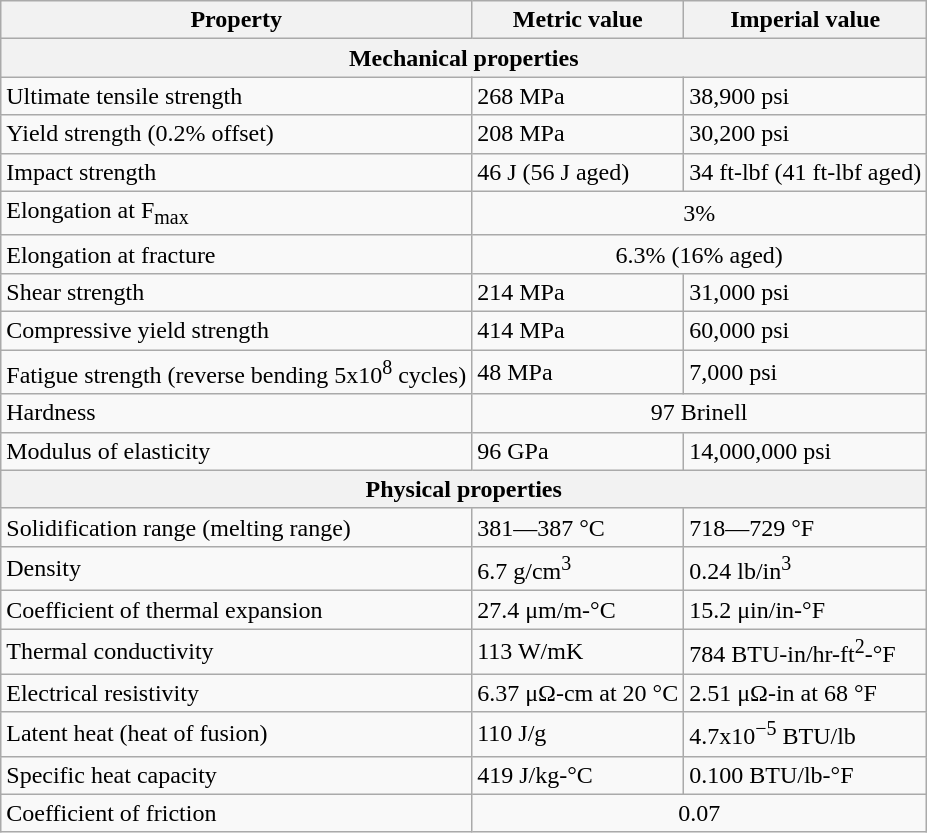<table class="wikitable">
<tr>
<th>Property</th>
<th>Metric value</th>
<th>Imperial value</th>
</tr>
<tr>
<th colspan=3>Mechanical properties</th>
</tr>
<tr>
<td>Ultimate tensile strength</td>
<td>268 MPa</td>
<td>38,900 psi</td>
</tr>
<tr>
<td>Yield strength (0.2% offset)</td>
<td>208 MPa</td>
<td>30,200 psi</td>
</tr>
<tr>
<td>Impact strength</td>
<td>46 J (56 J aged)</td>
<td>34 ft-lbf (41 ft-lbf aged)</td>
</tr>
<tr>
<td>Elongation at F<sub>max</sub></td>
<td colspan=2 align="center">3%</td>
</tr>
<tr>
<td>Elongation at fracture</td>
<td colspan=2 align="center">6.3% (16% aged)</td>
</tr>
<tr>
<td>Shear strength</td>
<td>214 MPa</td>
<td>31,000 psi</td>
</tr>
<tr>
<td>Compressive yield strength</td>
<td>414 MPa</td>
<td>60,000 psi</td>
</tr>
<tr>
<td>Fatigue strength (reverse bending 5x10<sup>8</sup> cycles)</td>
<td>48 MPa</td>
<td>7,000 psi</td>
</tr>
<tr>
<td>Hardness</td>
<td colspan=2 align="center">97 Brinell</td>
</tr>
<tr>
<td>Modulus of elasticity</td>
<td>96 GPa</td>
<td>14,000,000 psi</td>
</tr>
<tr>
<th colspan=3>Physical properties</th>
</tr>
<tr>
<td>Solidification range (melting range)</td>
<td>381—387 °C</td>
<td>718—729 °F</td>
</tr>
<tr>
<td>Density</td>
<td>6.7 g/cm<sup>3</sup></td>
<td>0.24 lb/in<sup>3</sup></td>
</tr>
<tr>
<td>Coefficient of thermal expansion</td>
<td>27.4 μm/m-°C</td>
<td>15.2 μin/in-°F</td>
</tr>
<tr>
<td>Thermal conductivity</td>
<td>113 W/mK</td>
<td>784 BTU-in/hr-ft<sup>2</sup>-°F</td>
</tr>
<tr>
<td>Electrical resistivity</td>
<td>6.37 μΩ-cm at 20 °C</td>
<td>2.51 μΩ-in at 68 °F</td>
</tr>
<tr>
<td>Latent heat (heat of fusion)</td>
<td>110 J/g</td>
<td>4.7x10<sup>−5</sup> BTU/lb</td>
</tr>
<tr>
<td>Specific heat capacity</td>
<td>419 J/kg-°C</td>
<td>0.100 BTU/lb-°F</td>
</tr>
<tr>
<td>Coefficient of friction</td>
<td colspan=2 align="center">0.07</td>
</tr>
</table>
